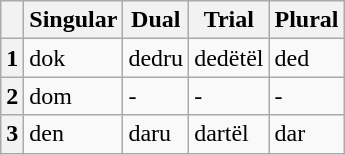<table class="wikitable">
<tr>
<th></th>
<th>Singular</th>
<th>Dual</th>
<th>Trial</th>
<th>Plural</th>
</tr>
<tr>
<th>1</th>
<td>dok</td>
<td>dedru</td>
<td>dedëtël</td>
<td>ded</td>
</tr>
<tr>
<th>2</th>
<td>dom</td>
<td>-</td>
<td>-</td>
<td>-</td>
</tr>
<tr>
<th>3</th>
<td>den</td>
<td>daru</td>
<td>dartël</td>
<td>dar</td>
</tr>
</table>
